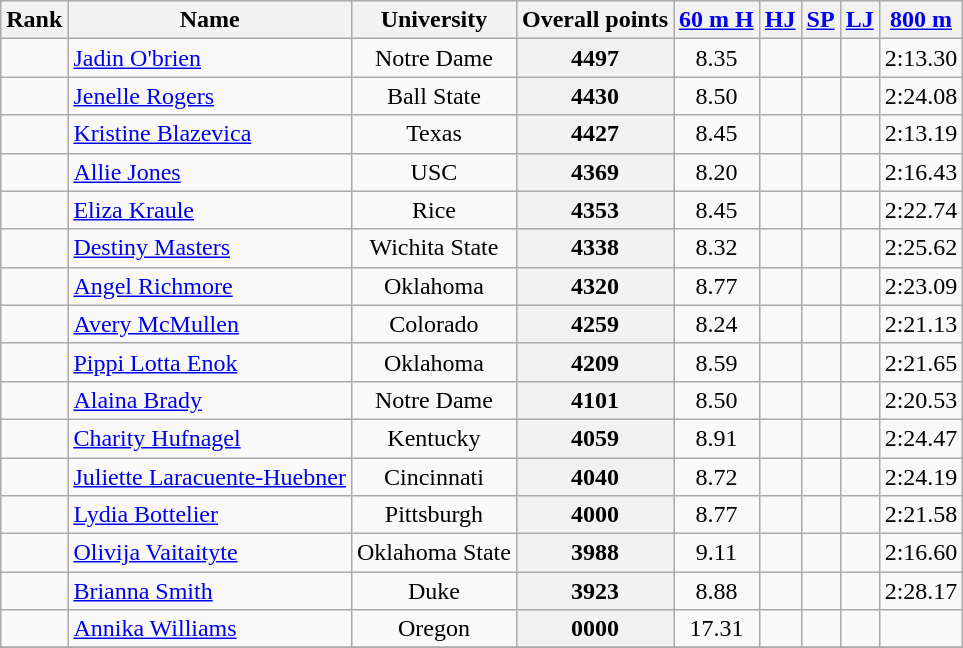<table class="wikitable sortable plainrowheaders" style="text-align:center">
<tr>
<th scope="col">Rank</th>
<th scope="col">Name</th>
<th scope="col">University</th>
<th scope="col">Overall points</th>
<th scope="col"><a href='#'>60 m H</a></th>
<th scope="col"><a href='#'>HJ</a></th>
<th scope="col"><a href='#'>SP</a></th>
<th scope="col"><a href='#'>LJ</a></th>
<th scope="col"><a href='#'>800 m</a></th>
</tr>
<tr>
<td></td>
<td align=left> <a href='#'>Jadin O'brien</a></td>
<td>Notre Dame</td>
<th>4497</th>
<td>8.35</td>
<td></td>
<td></td>
<td></td>
<td>2:13.30</td>
</tr>
<tr>
<td></td>
<td align=left> <a href='#'>Jenelle Rogers</a></td>
<td>Ball State</td>
<th>4430</th>
<td>8.50</td>
<td></td>
<td></td>
<td></td>
<td>2:24.08</td>
</tr>
<tr>
<td></td>
<td align=left> <a href='#'>Kristine Blazevica</a></td>
<td>Texas</td>
<th>4427</th>
<td>8.45</td>
<td></td>
<td></td>
<td></td>
<td>2:13.19</td>
</tr>
<tr>
<td></td>
<td align=left> <a href='#'>Allie Jones</a></td>
<td>USC</td>
<th>4369</th>
<td>8.20</td>
<td></td>
<td></td>
<td></td>
<td>2:16.43</td>
</tr>
<tr>
<td></td>
<td align=left> <a href='#'>Eliza Kraule</a></td>
<td>Rice</td>
<th>4353</th>
<td>8.45</td>
<td></td>
<td></td>
<td></td>
<td>2:22.74</td>
</tr>
<tr>
<td></td>
<td align=left> <a href='#'>Destiny Masters</a></td>
<td>Wichita State</td>
<th>4338</th>
<td>8.32</td>
<td></td>
<td></td>
<td></td>
<td>2:25.62</td>
</tr>
<tr>
<td></td>
<td align=left> <a href='#'>Angel Richmore</a></td>
<td>Oklahoma</td>
<th>4320</th>
<td>8.77</td>
<td></td>
<td></td>
<td></td>
<td>2:23.09</td>
</tr>
<tr>
<td></td>
<td align=left> <a href='#'>Avery McMullen</a></td>
<td>Colorado</td>
<th>4259</th>
<td>8.24</td>
<td></td>
<td></td>
<td></td>
<td>2:21.13</td>
</tr>
<tr>
<td></td>
<td align=left> <a href='#'>Pippi Lotta Enok</a></td>
<td>Oklahoma</td>
<th>4209</th>
<td>8.59</td>
<td></td>
<td></td>
<td></td>
<td>2:21.65</td>
</tr>
<tr>
<td></td>
<td align=left> <a href='#'>Alaina Brady</a></td>
<td>Notre Dame</td>
<th>4101</th>
<td>8.50</td>
<td></td>
<td></td>
<td></td>
<td>2:20.53</td>
</tr>
<tr>
<td></td>
<td align=left> <a href='#'>Charity Hufnagel</a></td>
<td>Kentucky</td>
<th>4059</th>
<td>8.91</td>
<td></td>
<td></td>
<td></td>
<td>2:24.47</td>
</tr>
<tr>
<td></td>
<td align=left> <a href='#'>Juliette Laracuente-Huebner</a></td>
<td>Cincinnati</td>
<th>4040</th>
<td>8.72</td>
<td></td>
<td></td>
<td></td>
<td>2:24.19</td>
</tr>
<tr>
<td></td>
<td align=left> <a href='#'>Lydia Bottelier</a></td>
<td>Pittsburgh</td>
<th>4000</th>
<td>8.77</td>
<td></td>
<td></td>
<td></td>
<td>2:21.58</td>
</tr>
<tr>
<td></td>
<td align=left> <a href='#'>Olivija Vaitaityte</a></td>
<td>Oklahoma State</td>
<th>3988</th>
<td>9.11</td>
<td></td>
<td></td>
<td></td>
<td>2:16.60</td>
</tr>
<tr>
<td></td>
<td align=left> <a href='#'>Brianna Smith</a></td>
<td>Duke</td>
<th>3923</th>
<td>8.88</td>
<td></td>
<td></td>
<td></td>
<td>2:28.17</td>
</tr>
<tr>
<td></td>
<td align=left><a href='#'>Annika Williams</a></td>
<td>Oregon</td>
<th>0000</th>
<td>17.31</td>
<td></td>
<td></td>
<td></td>
<td></td>
</tr>
<tr>
</tr>
</table>
